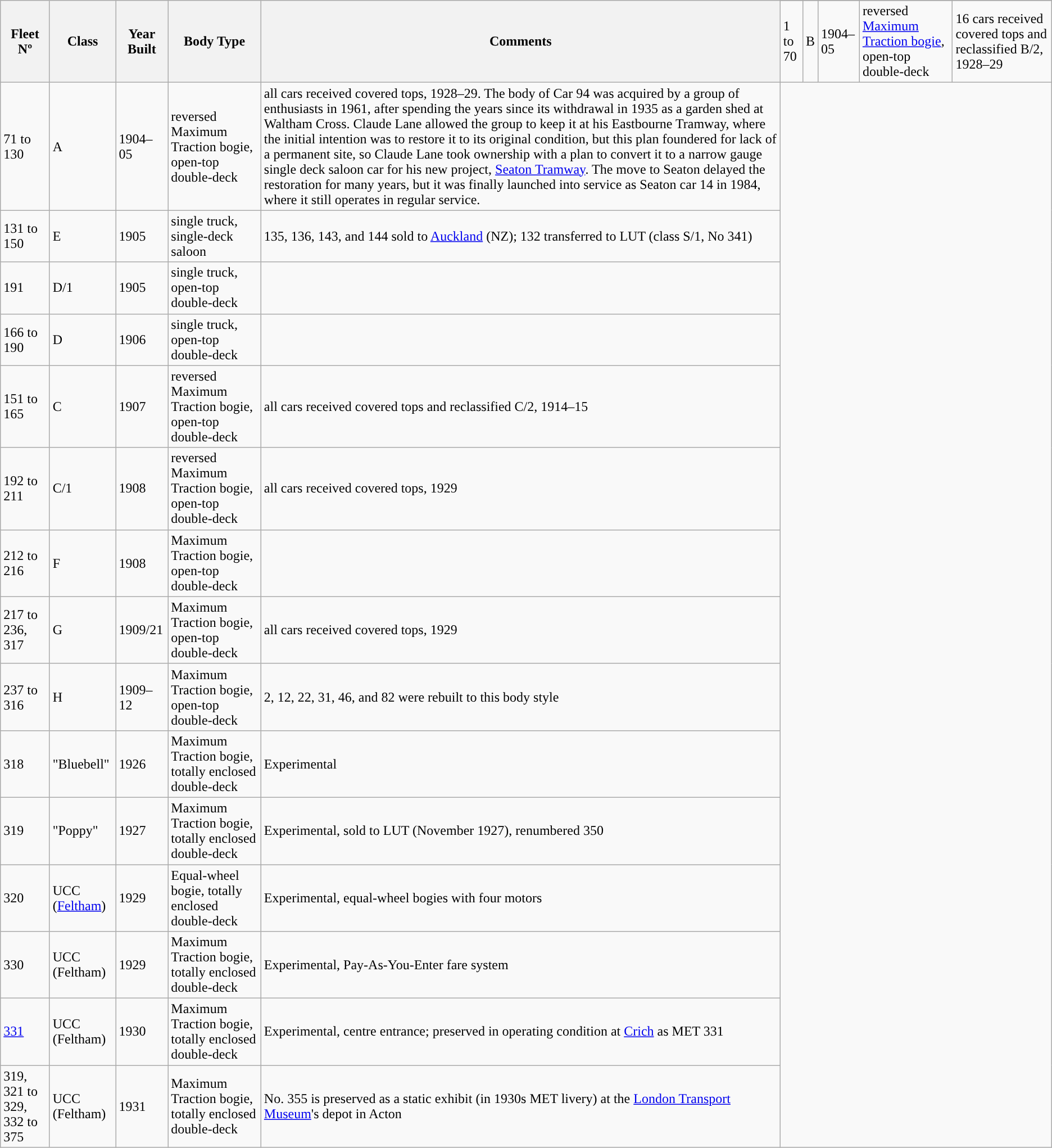<table class="wikitable sortable">
<tr>
<th rowspan=2>Fleet Nº</th>
<th rowspan=2>Class</th>
<th rowspan=2>Year Built</th>
<th rowspan=2>Body Type</th>
<th rowspan=2>Comments</th>
</tr>
<tr>
<td>1 to 70</td>
<td>B</td>
<td>1904–05</td>
<td>reversed <a href='#'>Maximum Traction bogie</a>, open-top double-deck</td>
<td>16 cars received covered tops and reclassified B/2, 1928–29</td>
</tr>
<tr>
<td>71 to 130</td>
<td>A</td>
<td>1904–05</td>
<td>reversed Maximum Traction bogie, open-top double-deck</td>
<td>all cars received covered tops, 1928–29. The body of Car 94 was acquired by a group of enthusiasts in 1961, after spending the years since its withdrawal in 1935 as a garden shed at Waltham Cross. Claude Lane allowed the group to keep it at his Eastbourne Tramway, where the initial intention was to restore it to its original condition, but this plan foundered for lack of a permanent site, so Claude Lane took ownership with a plan to convert it to a narrow gauge single deck saloon car for his new project, <a href='#'>Seaton Tramway</a>. The move to Seaton delayed the restoration for many years, but it was finally launched into service as Seaton car 14 in 1984, where it still operates in regular service.</td>
</tr>
<tr>
<td>131 to 150</td>
<td>E</td>
<td>1905</td>
<td>single truck, single-deck saloon</td>
<td>135, 136, 143, and 144 sold to <a href='#'>Auckland</a> (NZ); 132 transferred to LUT (class S/1, No 341)</td>
</tr>
<tr>
<td>191</td>
<td>D/1</td>
<td>1905</td>
<td>single truck, open-top double-deck</td>
<td></td>
</tr>
<tr>
<td>166 to 190</td>
<td>D</td>
<td>1906</td>
<td>single truck, open-top double-deck</td>
<td></td>
</tr>
<tr>
<td>151 to 165</td>
<td>C</td>
<td>1907</td>
<td>reversed Maximum Traction bogie, open-top double-deck</td>
<td>all cars received covered tops and reclassified C/2, 1914–15</td>
</tr>
<tr>
<td>192 to 211</td>
<td>C/1</td>
<td>1908</td>
<td>reversed Maximum Traction bogie, open-top double-deck</td>
<td>all cars received covered tops, 1929</td>
</tr>
<tr>
<td>212 to 216</td>
<td>F</td>
<td>1908</td>
<td>Maximum Traction bogie, open-top double-deck</td>
<td></td>
</tr>
<tr>
<td>217 to 236, 317</td>
<td>G</td>
<td>1909/21</td>
<td>Maximum Traction bogie, open-top double-deck</td>
<td>all cars received covered tops, 1929</td>
</tr>
<tr>
<td>237 to 316</td>
<td>H</td>
<td>1909–12</td>
<td>Maximum Traction bogie, open-top double-deck</td>
<td>2, 12, 22, 31, 46, and 82 were rebuilt to this body style</td>
</tr>
<tr>
<td>318</td>
<td>"Bluebell"</td>
<td>1926</td>
<td>Maximum Traction bogie, totally enclosed double-deck</td>
<td>Experimental</td>
</tr>
<tr>
<td>319</td>
<td>"Poppy"</td>
<td>1927</td>
<td>Maximum Traction bogie, totally enclosed double-deck</td>
<td>Experimental, sold to LUT (November 1927), renumbered 350</td>
</tr>
<tr>
<td>320</td>
<td>UCC (<a href='#'>Feltham</a>)</td>
<td>1929</td>
<td>Equal-wheel bogie, totally enclosed double-deck</td>
<td>Experimental, equal-wheel bogies with four motors</td>
</tr>
<tr>
<td>330</td>
<td>UCC (Feltham)</td>
<td>1929</td>
<td>Maximum Traction bogie, totally enclosed double-deck</td>
<td>Experimental, Pay-As-You-Enter fare system</td>
</tr>
<tr>
<td><a href='#'>331</a></td>
<td>UCC (Feltham)</td>
<td>1930</td>
<td>Maximum Traction bogie, totally enclosed double-deck</td>
<td>Experimental, centre entrance; preserved in operating condition at <a href='#'>Crich</a> as MET 331</td>
</tr>
<tr>
<td>319, 321 to 329, 332 to 375</td>
<td>UCC (Feltham)</td>
<td>1931</td>
<td>Maximum Traction bogie, totally enclosed double-deck</td>
<td>No. 355 is preserved as a static exhibit (in 1930s MET livery) at the <a href='#'>London Transport Museum</a>'s depot in Acton</td>
</tr>
</table>
